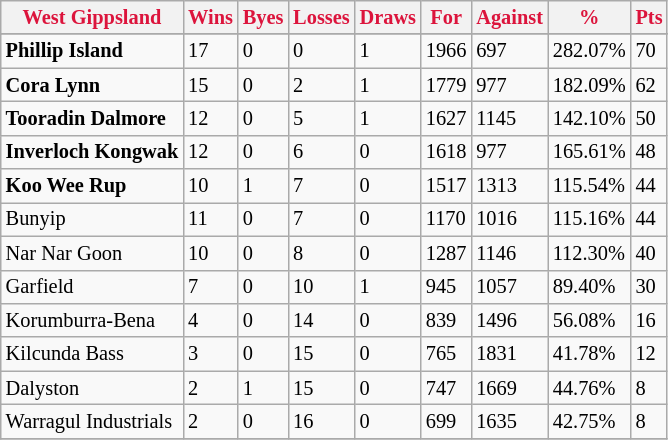<table style="font-size: 85%; text-align: left;" class="wikitable">
<tr>
<th style="color:crimson">West Gippsland</th>
<th style="color:crimson">Wins</th>
<th style="color:crimson">Byes</th>
<th style="color:crimson">Losses</th>
<th style="color:crimson">Draws</th>
<th style="color:crimson">For</th>
<th style="color:crimson">Against</th>
<th style="color:crimson">%</th>
<th style="color:crimson">Pts</th>
</tr>
<tr>
</tr>
<tr>
</tr>
<tr>
<td><strong>	Phillip Island	</strong></td>
<td>17</td>
<td>0</td>
<td>0</td>
<td>1</td>
<td>1966</td>
<td>697</td>
<td>282.07%</td>
<td>70</td>
</tr>
<tr>
<td><strong>	Cora Lynn	</strong></td>
<td>15</td>
<td>0</td>
<td>2</td>
<td>1</td>
<td>1779</td>
<td>977</td>
<td>182.09%</td>
<td>62</td>
</tr>
<tr>
<td><strong>	Tooradin Dalmore	</strong></td>
<td>12</td>
<td>0</td>
<td>5</td>
<td>1</td>
<td>1627</td>
<td>1145</td>
<td>142.10%</td>
<td>50</td>
</tr>
<tr>
<td><strong>	Inverloch Kongwak	</strong></td>
<td>12</td>
<td>0</td>
<td>6</td>
<td>0</td>
<td>1618</td>
<td>977</td>
<td>165.61%</td>
<td>48</td>
</tr>
<tr>
<td><strong>	Koo Wee Rup	</strong></td>
<td>10</td>
<td>1</td>
<td>7</td>
<td>0</td>
<td>1517</td>
<td>1313</td>
<td>115.54%</td>
<td>44</td>
</tr>
<tr>
<td>Bunyip</td>
<td>11</td>
<td>0</td>
<td>7</td>
<td>0</td>
<td>1170</td>
<td>1016</td>
<td>115.16%</td>
<td>44</td>
</tr>
<tr>
<td>Nar Nar Goon</td>
<td>10</td>
<td>0</td>
<td>8</td>
<td>0</td>
<td>1287</td>
<td>1146</td>
<td>112.30%</td>
<td>40</td>
</tr>
<tr>
<td>Garfield</td>
<td>7</td>
<td>0</td>
<td>10</td>
<td>1</td>
<td>945</td>
<td>1057</td>
<td>89.40%</td>
<td>30</td>
</tr>
<tr>
<td>Korumburra-Bena</td>
<td>4</td>
<td>0</td>
<td>14</td>
<td>0</td>
<td>839</td>
<td>1496</td>
<td>56.08%</td>
<td>16</td>
</tr>
<tr>
<td>Kilcunda Bass</td>
<td>3</td>
<td>0</td>
<td>15</td>
<td>0</td>
<td>765</td>
<td>1831</td>
<td>41.78%</td>
<td>12</td>
</tr>
<tr>
<td>Dalyston</td>
<td>2</td>
<td>1</td>
<td>15</td>
<td>0</td>
<td>747</td>
<td>1669</td>
<td>44.76%</td>
<td>8</td>
</tr>
<tr>
<td>Warragul Industrials</td>
<td>2</td>
<td>0</td>
<td>16</td>
<td>0</td>
<td>699</td>
<td>1635</td>
<td>42.75%</td>
<td>8</td>
</tr>
<tr>
</tr>
</table>
